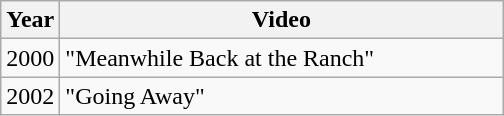<table class="wikitable plainrowheaders">
<tr>
<th>Year</th>
<th style="width:18em;">Video</th>
</tr>
<tr>
<td>2000</td>
<td scope="row">"Meanwhile Back at the Ranch"</td>
</tr>
<tr>
<td>2002</td>
<td scope="row">"Going Away"</td>
</tr>
</table>
